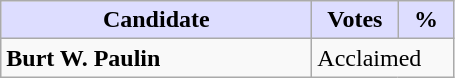<table class="wikitable">
<tr>
<th style="background:#ddf; width:200px;">Candidate</th>
<th style="background:#ddf; width:50px;">Votes</th>
<th style="background:#ddf; width:30px;">%</th>
</tr>
<tr>
<td><strong>Burt W. Paulin</strong></td>
<td colspan="2">Acclaimed</td>
</tr>
</table>
